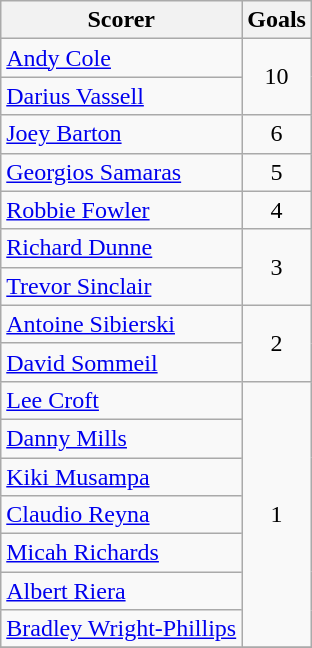<table class="wikitable">
<tr>
<th>Scorer</th>
<th>Goals</th>
</tr>
<tr>
<td> <a href='#'>Andy Cole</a></td>
<td rowspan="2" align=center>10</td>
</tr>
<tr>
<td> <a href='#'>Darius Vassell</a></td>
</tr>
<tr>
<td> <a href='#'>Joey Barton</a></td>
<td align=center>6</td>
</tr>
<tr>
<td> <a href='#'>Georgios Samaras</a></td>
<td align=center>5</td>
</tr>
<tr>
<td> <a href='#'>Robbie Fowler</a></td>
<td align=center>4</td>
</tr>
<tr>
<td> <a href='#'>Richard Dunne</a></td>
<td rowspan="2" align=center>3</td>
</tr>
<tr>
<td> <a href='#'>Trevor Sinclair</a></td>
</tr>
<tr>
<td> <a href='#'>Antoine Sibierski</a></td>
<td rowspan="2" align=center>2</td>
</tr>
<tr>
<td> <a href='#'>David Sommeil</a></td>
</tr>
<tr>
<td> <a href='#'>Lee Croft</a></td>
<td rowspan="7" align=center>1</td>
</tr>
<tr>
<td> <a href='#'>Danny Mills</a></td>
</tr>
<tr>
<td> <a href='#'>Kiki Musampa</a></td>
</tr>
<tr>
<td> <a href='#'>Claudio Reyna</a></td>
</tr>
<tr>
<td> <a href='#'>Micah Richards</a></td>
</tr>
<tr>
<td> <a href='#'>Albert Riera</a></td>
</tr>
<tr>
<td> <a href='#'>Bradley Wright-Phillips</a></td>
</tr>
<tr>
</tr>
</table>
